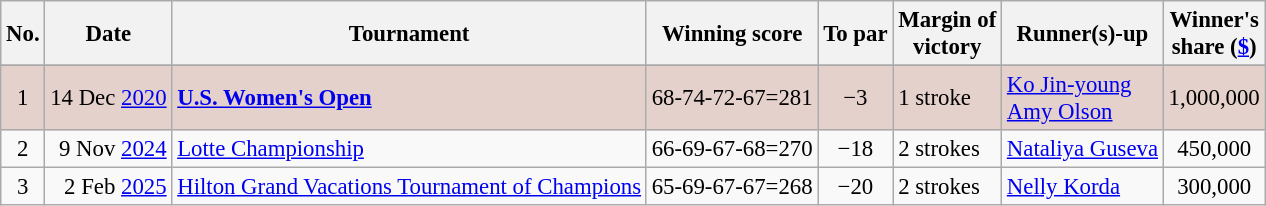<table class="wikitable" style="font-size:95%;">
<tr>
<th>No.</th>
<th>Date</th>
<th>Tournament</th>
<th>Winning score</th>
<th>To par</th>
<th>Margin of<br>victory</th>
<th>Runner(s)-up</th>
<th>Winner's<br>share (<a href='#'>$</a>)</th>
</tr>
<tr>
</tr>
<tr style="background:#e5d1cb;">
<td align=center>1</td>
<td align=right>14 Dec <a href='#'>2020</a></td>
<td><strong><a href='#'>U.S. Women's Open</a></strong></td>
<td align=right>68-74-72-67=281</td>
<td align=center>−3</td>
<td>1 stroke</td>
<td> <a href='#'>Ko Jin-young</a><br> <a href='#'>Amy Olson</a></td>
<td align=center>1,000,000</td>
</tr>
<tr>
<td align=center>2</td>
<td align=right>9 Nov <a href='#'>2024</a></td>
<td><a href='#'>Lotte Championship</a></td>
<td align=right>66-69-67-68=270</td>
<td align=center>−18</td>
<td>2 strokes</td>
<td> <a href='#'>Nataliya Guseva</a></td>
<td align=center>450,000</td>
</tr>
<tr>
<td align=center>3</td>
<td align=right>2 Feb <a href='#'>2025</a></td>
<td><a href='#'>Hilton Grand Vacations Tournament of Champions</a></td>
<td align=right>65-69-67-67=268</td>
<td align=center>−20</td>
<td>2 strokes</td>
<td> <a href='#'>Nelly Korda</a></td>
<td align=center>300,000</td>
</tr>
</table>
